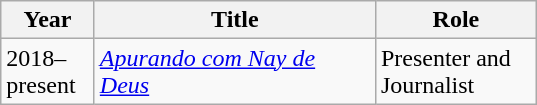<table class="wikitable sortable">
<tr>
<th width=055>Year</th>
<th width=180>Title</th>
<th width=100>Role</th>
</tr>
<tr>
<td>2018–present</td>
<td><em><a href='#'>Apurando com Nay de Deus</a></em></td>
<td>Presenter and Journalist</td>
</tr>
</table>
